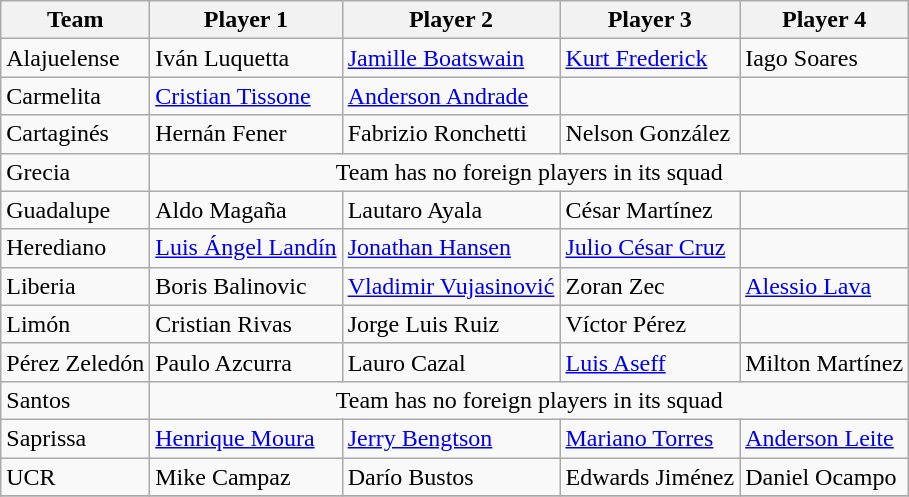<table class="wikitable sortable">
<tr>
<th>Team</th>
<th>Player 1</th>
<th>Player 2</th>
<th>Player 3</th>
<th>Player 4</th>
</tr>
<tr>
<td>Alajuelense</td>
<td> Iván Luquetta</td>
<td> <a href='#'>Jamille Boatswain</a></td>
<td> <a href='#'>Kurt Frederick</a></td>
<td> Iago Soares</td>
</tr>
<tr>
<td>Carmelita</td>
<td> <a href='#'>Cristian Tissone</a></td>
<td> <a href='#'>Anderson Andrade</a></td>
<td></td>
<td></td>
</tr>
<tr>
<td>Cartaginés</td>
<td> Hernán Fener</td>
<td> Fabrizio Ronchetti</td>
<td> Nelson González</td>
<td></td>
</tr>
<tr>
<td>Grecia</td>
<td colspan="4" align="center">Team has no foreign players in its squad</td>
</tr>
<tr>
<td>Guadalupe</td>
<td> Aldo Magaña</td>
<td> Lautaro Ayala</td>
<td> César Martínez</td>
<td></td>
</tr>
<tr>
<td>Herediano</td>
<td> <a href='#'>Luis Ángel Landín</a></td>
<td> <a href='#'>Jonathan Hansen</a></td>
<td> <a href='#'>Julio César Cruz</a></td>
<td></td>
</tr>
<tr>
<td>Liberia</td>
<td> Boris Balinovic</td>
<td> <a href='#'>Vladimir Vujasinović</a></td>
<td> Zoran Zec</td>
<td> <a href='#'>Alessio Lava</a></td>
</tr>
<tr>
<td>Limón</td>
<td> Cristian Rivas</td>
<td> Jorge Luis Ruiz</td>
<td> Víctor Pérez</td>
<td></td>
</tr>
<tr>
<td>Pérez Zeledón</td>
<td> Paulo Azcurra</td>
<td> Lauro Cazal</td>
<td> <a href='#'>Luis Aseff</a></td>
<td> Milton Martínez</td>
</tr>
<tr>
<td>Santos</td>
<td colspan="4" align="center">Team has no foreign players in its squad</td>
</tr>
<tr>
<td>Saprissa</td>
<td> <a href='#'>Henrique Moura</a></td>
<td> <a href='#'>Jerry Bengtson</a></td>
<td> <a href='#'>Mariano Torres</a></td>
<td> <a href='#'>Anderson Leite</a></td>
</tr>
<tr>
<td>UCR</td>
<td> Mike Campaz</td>
<td> Darío Bustos</td>
<td> Edwards Jiménez</td>
<td> Daniel Ocampo</td>
</tr>
<tr>
</tr>
</table>
